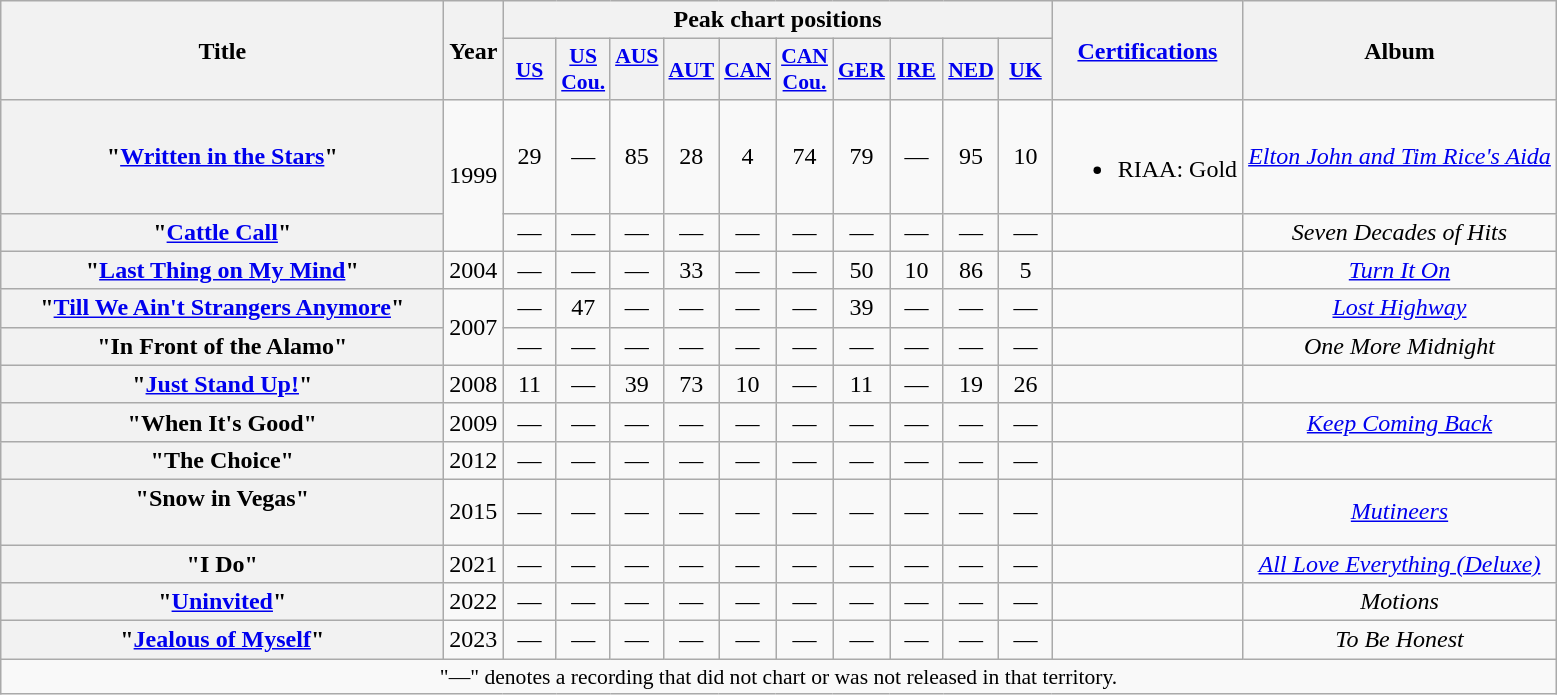<table class="wikitable plainrowheaders" style="text-align:center;" border="1">
<tr>
<th scope="col" rowspan="2" style="width:18em;">Title</th>
<th scope="col" rowspan="2">Year</th>
<th scope="col" colspan="10">Peak chart positions</th>
<th scope="col" rowspan="2"><a href='#'>Certifications</a></th>
<th scope="col" rowspan="2">Album</th>
</tr>
<tr>
<th scope="col" style="width:2em;font-size:90%;"><a href='#'>US</a><br></th>
<th scope="col" style="width:2em;font-size:90%;"><a href='#'>US<br>Cou.</a><br></th>
<th scope="col" style="width:2em;font-size:90%;"><a href='#'>AUS</a><br><br></th>
<th scope="col" style="width:2em;font-size:90%;"><a href='#'>AUT</a><br></th>
<th scope="col" style="width:2em;font-size:90%;"><a href='#'>CAN</a><br></th>
<th scope="col" style="width:2em;font-size:90%;"><a href='#'>CAN<br>Cou.</a><br></th>
<th scope="col" style="width:2em;font-size:90%;"><a href='#'>GER</a><br></th>
<th scope="col" style="width:2em;font-size:90%;"><a href='#'>IRE</a><br></th>
<th scope="col" style="width:2em;font-size:90%;"><a href='#'>NED</a><br></th>
<th scope="col" style="width:2em;font-size:90%;"><a href='#'>UK</a><br></th>
</tr>
<tr>
<th scope="row">"<a href='#'>Written in the Stars</a>"<br></th>
<td rowspan="2">1999</td>
<td>29</td>
<td>—</td>
<td>85</td>
<td>28</td>
<td>4</td>
<td>74</td>
<td>79</td>
<td>—</td>
<td>95</td>
<td>10</td>
<td><br><ul><li>RIAA: Gold</li></ul></td>
<td><em><a href='#'>Elton John and Tim Rice's Aida</a></em></td>
</tr>
<tr>
<th scope="row">"<a href='#'>Cattle Call</a>"<br></th>
<td>—</td>
<td>—</td>
<td>—</td>
<td>—</td>
<td>—</td>
<td>—</td>
<td>—</td>
<td>—</td>
<td>—</td>
<td>—</td>
<td></td>
<td><em>Seven Decades of Hits</em></td>
</tr>
<tr>
<th scope="row">"<a href='#'>Last Thing on My Mind</a>"<br></th>
<td>2004</td>
<td>—</td>
<td>—</td>
<td>—</td>
<td>33</td>
<td>—</td>
<td>—</td>
<td>50</td>
<td>10</td>
<td>86</td>
<td>5</td>
<td></td>
<td><em><a href='#'>Turn It On</a></em></td>
</tr>
<tr>
<th scope="row">"<a href='#'>Till We Ain't Strangers Anymore</a>"<br></th>
<td rowspan="2">2007</td>
<td>—</td>
<td>47</td>
<td>—</td>
<td>—</td>
<td>—</td>
<td>—</td>
<td>39</td>
<td>—</td>
<td>—</td>
<td>—</td>
<td></td>
<td><em><a href='#'>Lost Highway</a></em></td>
</tr>
<tr>
<th scope="row">"In Front of the Alamo"<br></th>
<td>—</td>
<td>—</td>
<td>—</td>
<td>—</td>
<td>—</td>
<td>—</td>
<td>—</td>
<td>—</td>
<td>—</td>
<td>—</td>
<td></td>
<td><em>One More Midnight</em></td>
</tr>
<tr>
<th scope="row">"<a href='#'>Just Stand Up!</a>"<br></th>
<td>2008</td>
<td>11</td>
<td>—</td>
<td>39</td>
<td>73</td>
<td>10</td>
<td>—</td>
<td>11</td>
<td>—</td>
<td>19</td>
<td>26</td>
<td></td>
<td></td>
</tr>
<tr>
<th scope="row">"When It's Good"<br></th>
<td>2009</td>
<td>—</td>
<td>—</td>
<td>—</td>
<td>—</td>
<td>—</td>
<td>—</td>
<td>—</td>
<td>—</td>
<td>—</td>
<td>—</td>
<td></td>
<td><em><a href='#'>Keep Coming Back</a></em></td>
</tr>
<tr>
<th scope="row">"The Choice"<br></th>
<td>2012</td>
<td>—</td>
<td>—</td>
<td>—</td>
<td>—</td>
<td>—</td>
<td>—</td>
<td>—</td>
<td>—</td>
<td>—</td>
<td>—</td>
<td></td>
<td></td>
</tr>
<tr>
<th scope="row">"Snow in Vegas"<br><br></th>
<td>2015</td>
<td>—</td>
<td>—</td>
<td>—</td>
<td>—</td>
<td>—</td>
<td>—</td>
<td>—</td>
<td>—</td>
<td>—</td>
<td>—</td>
<td></td>
<td><em><a href='#'>Mutineers</a></em></td>
</tr>
<tr>
<th scope="row">"I Do"<br></th>
<td>2021</td>
<td>—</td>
<td>—</td>
<td>—</td>
<td>—</td>
<td>—</td>
<td>—</td>
<td>—</td>
<td>—</td>
<td>—</td>
<td>—</td>
<td></td>
<td><em><a href='#'>All Love Everything (Deluxe)</a></em></td>
</tr>
<tr>
<th scope="row">"<a href='#'>Uninvited</a>"<br></th>
<td>2022</td>
<td>—</td>
<td>—</td>
<td>—</td>
<td>—</td>
<td>—</td>
<td>—</td>
<td>—</td>
<td>—</td>
<td>—</td>
<td>—</td>
<td></td>
<td><em>Motions</em></td>
</tr>
<tr>
<th scope="row">"<a href='#'>Jealous of Myself</a>"<br></th>
<td>2023</td>
<td>—</td>
<td>—</td>
<td>—</td>
<td>—</td>
<td>—</td>
<td>—</td>
<td>—</td>
<td>—</td>
<td>—</td>
<td>—</td>
<td></td>
<td><em>To Be Honest</em></td>
</tr>
<tr>
<td colspan="14" style="font-size:90%">"—" denotes a recording that did not chart or was not released in that territory.</td>
</tr>
</table>
